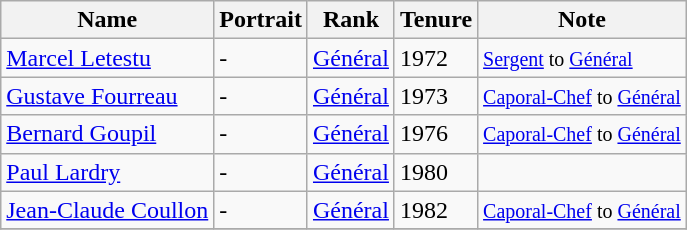<table class="wikitable">
<tr>
<th>Name</th>
<th>Portrait</th>
<th>Rank</th>
<th>Tenure</th>
<th>Note</th>
</tr>
<tr>
<td><a href='#'>Marcel Letestu</a></td>
<td>-</td>
<td><a href='#'>Général</a></td>
<td>1972</td>
<td><small><a href='#'>Sergent</a> to <a href='#'>Général</a></small></td>
</tr>
<tr>
<td><a href='#'>Gustave Fourreau</a></td>
<td>-</td>
<td><a href='#'>Général</a></td>
<td>1973</td>
<td><small><a href='#'>Caporal-Chef</a> to <a href='#'>Général</a></small></td>
</tr>
<tr>
<td><a href='#'>Bernard Goupil</a></td>
<td>-</td>
<td><a href='#'>Général</a></td>
<td>1976</td>
<td><small><a href='#'>Caporal-Chef</a> to <a href='#'>Général</a></small></td>
</tr>
<tr>
<td><a href='#'>Paul Lardry</a></td>
<td>-</td>
<td><a href='#'>Général</a></td>
<td>1980</td>
<td></td>
</tr>
<tr>
<td><a href='#'>Jean-Claude Coullon</a></td>
<td>-</td>
<td><a href='#'>Général</a></td>
<td>1982</td>
<td><small><a href='#'>Caporal-Chef</a> to <a href='#'>Général</a></small></td>
</tr>
<tr>
</tr>
</table>
